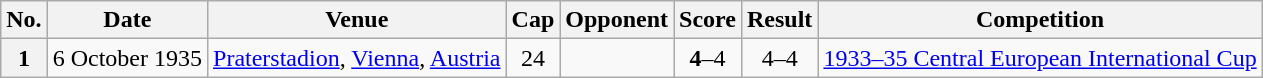<table class="wikitable sortable plainrowheaders">
<tr>
<th scope=col>No.</th>
<th scope=col>Date</th>
<th scope=col>Venue</th>
<th scope=col>Cap</th>
<th scope=col>Opponent</th>
<th scope=col>Score</th>
<th scope=col>Result</th>
<th scope=col>Competition</th>
</tr>
<tr>
<th scope=row style=text-align:center>1</th>
<td>6 October 1935</td>
<td><a href='#'>Praterstadion</a>, <a href='#'>Vienna</a>, <a href='#'>Austria</a></td>
<td align=center>24</td>
<td></td>
<td align=center><strong>4</strong>–4</td>
<td align=center>4–4</td>
<td><a href='#'>1933–35 Central European International Cup</a></td>
</tr>
</table>
